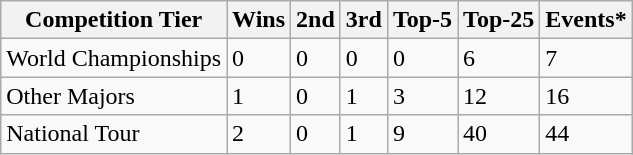<table class="wikitable">
<tr>
<th>Competition Tier</th>
<th>Wins</th>
<th>2nd</th>
<th>3rd</th>
<th>Top-5</th>
<th>Top-25</th>
<th>Events*</th>
</tr>
<tr>
<td>World Championships</td>
<td>0</td>
<td>0</td>
<td>0</td>
<td>0</td>
<td>6</td>
<td>7</td>
</tr>
<tr>
<td>Other Majors</td>
<td>1</td>
<td>0</td>
<td>1</td>
<td>3</td>
<td>12</td>
<td>16</td>
</tr>
<tr>
<td>National Tour</td>
<td>2</td>
<td>0</td>
<td>1</td>
<td>9</td>
<td>40</td>
<td>44</td>
</tr>
</table>
